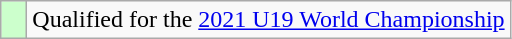<table class="wikitable" style="text-align:left;">
<tr>
<td width=10px bgcolor=#ccffcc></td>
<td>Qualified for the <a href='#'>2021 U19 World Championship</a></td>
</tr>
</table>
